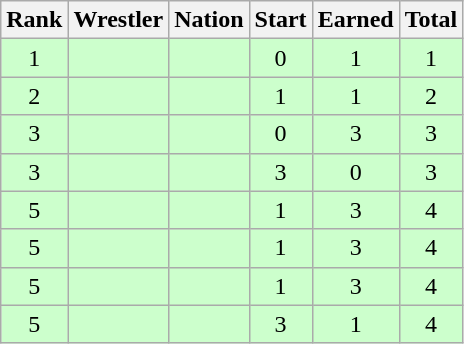<table class="wikitable sortable" style="text-align:center;">
<tr>
<th>Rank</th>
<th>Wrestler</th>
<th>Nation</th>
<th>Start</th>
<th>Earned</th>
<th>Total</th>
</tr>
<tr style="background:#cfc;">
<td>1</td>
<td align=left></td>
<td align=left></td>
<td>0</td>
<td>1</td>
<td>1</td>
</tr>
<tr style="background:#cfc;">
<td>2</td>
<td align=left></td>
<td align=left></td>
<td>1</td>
<td>1</td>
<td>2</td>
</tr>
<tr style="background:#cfc;">
<td>3</td>
<td align=left></td>
<td align=left></td>
<td>0</td>
<td>3</td>
<td>3</td>
</tr>
<tr style="background:#cfc;">
<td>3</td>
<td align=left></td>
<td align=left></td>
<td>3</td>
<td>0</td>
<td>3</td>
</tr>
<tr style="background:#cfc;">
<td>5</td>
<td align=left></td>
<td align=left></td>
<td>1</td>
<td>3</td>
<td>4</td>
</tr>
<tr style="background:#cfc;">
<td>5</td>
<td align=left></td>
<td align=left></td>
<td>1</td>
<td>3</td>
<td>4</td>
</tr>
<tr style="background:#cfc;">
<td>5</td>
<td align=left></td>
<td align=left></td>
<td>1</td>
<td>3</td>
<td>4</td>
</tr>
<tr style="background:#cfc;">
<td>5</td>
<td align=left></td>
<td align=left></td>
<td>3</td>
<td>1</td>
<td>4</td>
</tr>
</table>
